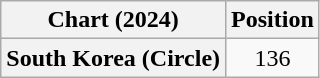<table class="wikitable plainrowheaders" style="text-align:center">
<tr>
<th scope="col">Chart (2024)</th>
<th scope="col">Position</th>
</tr>
<tr>
<th scope="row">South Korea (Circle)</th>
<td>136</td>
</tr>
</table>
